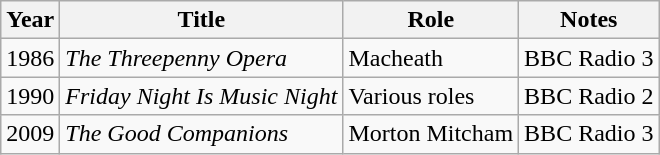<table class="wikitable sortable">
<tr>
<th>Year</th>
<th>Title</th>
<th>Role</th>
<th>Notes</th>
</tr>
<tr>
<td>1986</td>
<td><em>The Threepenny Opera</em></td>
<td>Macheath</td>
<td>BBC Radio 3</td>
</tr>
<tr>
<td>1990</td>
<td><em>Friday Night Is Music Night</em></td>
<td>Various roles</td>
<td>BBC Radio 2</td>
</tr>
<tr>
<td>2009</td>
<td><em>The Good Companions</em></td>
<td>Morton Mitcham</td>
<td>BBC Radio 3</td>
</tr>
</table>
